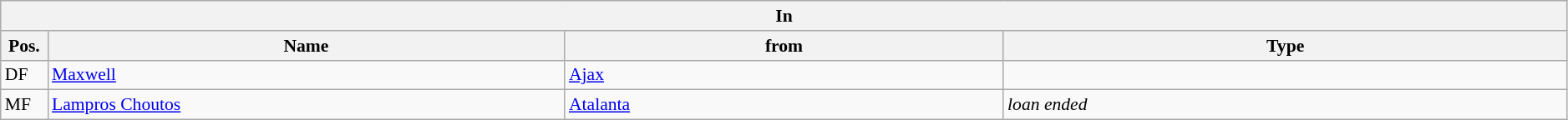<table class="wikitable" style="font-size:90%;width:99%;">
<tr>
<th colspan="4">In</th>
</tr>
<tr>
<th width=3%>Pos.</th>
<th width=33%>Name</th>
<th width=28%>from</th>
<th width=36%>Type</th>
</tr>
<tr>
<td>DF</td>
<td><a href='#'>Maxwell</a></td>
<td><a href='#'>Ajax</a></td>
<td></td>
</tr>
<tr>
<td>MF</td>
<td><a href='#'>Lampros Choutos</a></td>
<td><a href='#'>Atalanta</a></td>
<td><em>loan ended</em></td>
</tr>
</table>
